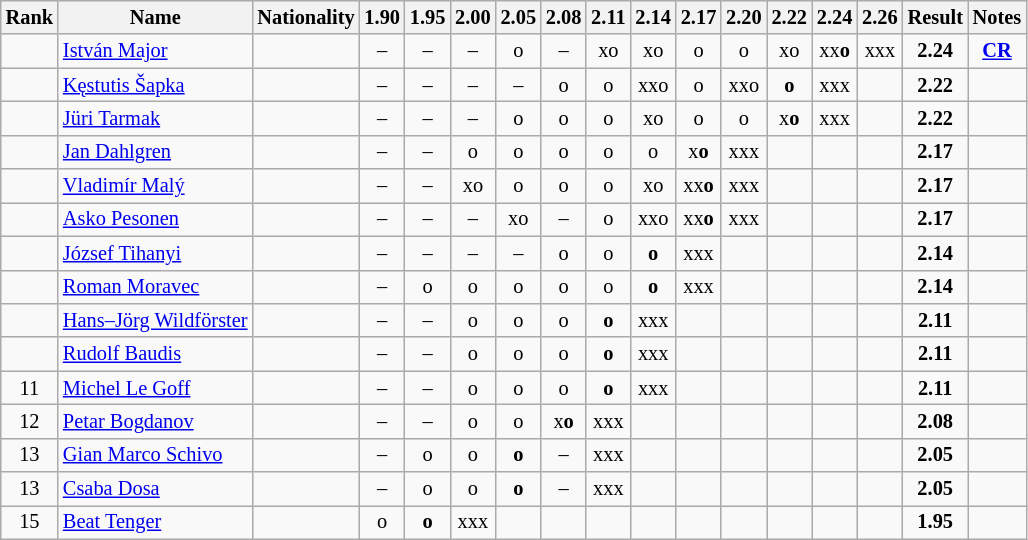<table class="wikitable sortable" style="text-align:center; font-size:85%">
<tr>
<th>Rank</th>
<th>Name</th>
<th>Nationality</th>
<th>1.90</th>
<th>1.95</th>
<th>2.00</th>
<th>2.05</th>
<th>2.08</th>
<th>2.11</th>
<th>2.14</th>
<th>2.17</th>
<th>2.20</th>
<th>2.22</th>
<th>2.24</th>
<th>2.26</th>
<th>Result</th>
<th>Notes</th>
</tr>
<tr>
<td></td>
<td align="left"><a href='#'>István Major</a></td>
<td align=left></td>
<td>–</td>
<td>–</td>
<td>–</td>
<td>o</td>
<td>–</td>
<td>xo</td>
<td>xo</td>
<td>o</td>
<td>o</td>
<td>xo</td>
<td>xx<strong>o</strong></td>
<td>xxx</td>
<td><strong>2.24</strong></td>
<td><strong><a href='#'>CR</a></strong></td>
</tr>
<tr>
<td></td>
<td align="left"><a href='#'>Kęstutis Šapka</a></td>
<td align=left></td>
<td>–</td>
<td>–</td>
<td>–</td>
<td>–</td>
<td>o</td>
<td>o</td>
<td>xxo</td>
<td>o</td>
<td>xxo</td>
<td><strong>o</strong></td>
<td>xxx</td>
<td></td>
<td><strong>2.22</strong></td>
<td></td>
</tr>
<tr>
<td></td>
<td align="left"><a href='#'>Jüri Tarmak</a></td>
<td align=left></td>
<td>–</td>
<td>–</td>
<td>–</td>
<td>o</td>
<td>o</td>
<td>o</td>
<td>xo</td>
<td>o</td>
<td>o</td>
<td>x<strong>o</strong></td>
<td>xxx</td>
<td></td>
<td><strong>2.22</strong></td>
<td></td>
</tr>
<tr>
<td></td>
<td align="left"><a href='#'>Jan Dahlgren</a></td>
<td align=left></td>
<td>–</td>
<td>–</td>
<td>o</td>
<td>o</td>
<td>o</td>
<td>o</td>
<td>o</td>
<td>x<strong>o</strong></td>
<td>xxx</td>
<td></td>
<td></td>
<td></td>
<td><strong>2.17</strong></td>
<td></td>
</tr>
<tr>
<td></td>
<td align="left"><a href='#'>Vladimír Malý</a></td>
<td align=left></td>
<td>–</td>
<td>–</td>
<td>xo</td>
<td>o</td>
<td>o</td>
<td>o</td>
<td>xo</td>
<td>xx<strong>o</strong></td>
<td>xxx</td>
<td></td>
<td></td>
<td></td>
<td><strong>2.17</strong></td>
<td></td>
</tr>
<tr>
<td></td>
<td align="left"><a href='#'>Asko Pesonen</a></td>
<td align=left></td>
<td>–</td>
<td>–</td>
<td>–</td>
<td>xo</td>
<td>–</td>
<td>o</td>
<td>xxo</td>
<td>xx<strong>o</strong></td>
<td>xxx</td>
<td></td>
<td></td>
<td></td>
<td><strong>2.17</strong></td>
<td></td>
</tr>
<tr>
<td></td>
<td align="left"><a href='#'>József Tihanyi</a></td>
<td align=left></td>
<td>–</td>
<td>–</td>
<td>–</td>
<td>–</td>
<td>o</td>
<td>o</td>
<td><strong>o</strong></td>
<td>xxx</td>
<td></td>
<td></td>
<td></td>
<td></td>
<td><strong>2.14</strong></td>
<td></td>
</tr>
<tr>
<td></td>
<td align="left"><a href='#'>Roman Moravec</a></td>
<td align=left></td>
<td>–</td>
<td>o</td>
<td>o</td>
<td>o</td>
<td>o</td>
<td>o</td>
<td><strong>o</strong></td>
<td>xxx</td>
<td></td>
<td></td>
<td></td>
<td></td>
<td><strong>2.14</strong></td>
<td></td>
</tr>
<tr>
<td></td>
<td align="left"><a href='#'>Hans–Jörg Wildförster</a></td>
<td align=left></td>
<td>–</td>
<td>–</td>
<td>o</td>
<td>o</td>
<td>o</td>
<td><strong>o</strong></td>
<td>xxx</td>
<td></td>
<td></td>
<td></td>
<td></td>
<td></td>
<td><strong>2.11</strong></td>
<td></td>
</tr>
<tr>
<td></td>
<td align="left"><a href='#'>Rudolf Baudis</a></td>
<td align=left></td>
<td>–</td>
<td>–</td>
<td>o</td>
<td>o</td>
<td>o</td>
<td><strong>o</strong></td>
<td>xxx</td>
<td></td>
<td></td>
<td></td>
<td></td>
<td></td>
<td><strong>2.11</strong></td>
<td></td>
</tr>
<tr>
<td>11</td>
<td align="left"><a href='#'>Michel Le Goff</a></td>
<td align=left></td>
<td>–</td>
<td>–</td>
<td>o</td>
<td>o</td>
<td>o</td>
<td><strong>o</strong></td>
<td>xxx</td>
<td></td>
<td></td>
<td></td>
<td></td>
<td></td>
<td><strong>2.11</strong></td>
<td></td>
</tr>
<tr>
<td>12</td>
<td align="left"><a href='#'>Petar Bogdanov</a></td>
<td align=left></td>
<td>–</td>
<td>–</td>
<td>o</td>
<td>o</td>
<td>x<strong>o</strong></td>
<td>xxx</td>
<td></td>
<td></td>
<td></td>
<td></td>
<td></td>
<td></td>
<td><strong>2.08</strong></td>
<td></td>
</tr>
<tr>
<td>13</td>
<td align="left"><a href='#'>Gian Marco Schivo</a></td>
<td align=left></td>
<td>–</td>
<td>o</td>
<td>o</td>
<td><strong>o</strong></td>
<td>–</td>
<td>xxx</td>
<td></td>
<td></td>
<td></td>
<td></td>
<td></td>
<td></td>
<td><strong>2.05</strong></td>
<td></td>
</tr>
<tr>
<td>13</td>
<td align="left"><a href='#'>Csaba Dosa</a></td>
<td align=left></td>
<td>–</td>
<td>o</td>
<td>o</td>
<td><strong>o</strong></td>
<td>–</td>
<td>xxx</td>
<td></td>
<td></td>
<td></td>
<td></td>
<td></td>
<td></td>
<td><strong>2.05</strong></td>
<td></td>
</tr>
<tr>
<td>15</td>
<td align="left"><a href='#'>Beat Tenger</a></td>
<td align=left></td>
<td>o</td>
<td><strong>o</strong></td>
<td>xxx</td>
<td></td>
<td></td>
<td></td>
<td></td>
<td></td>
<td></td>
<td></td>
<td></td>
<td></td>
<td><strong>1.95</strong></td>
<td></td>
</tr>
</table>
